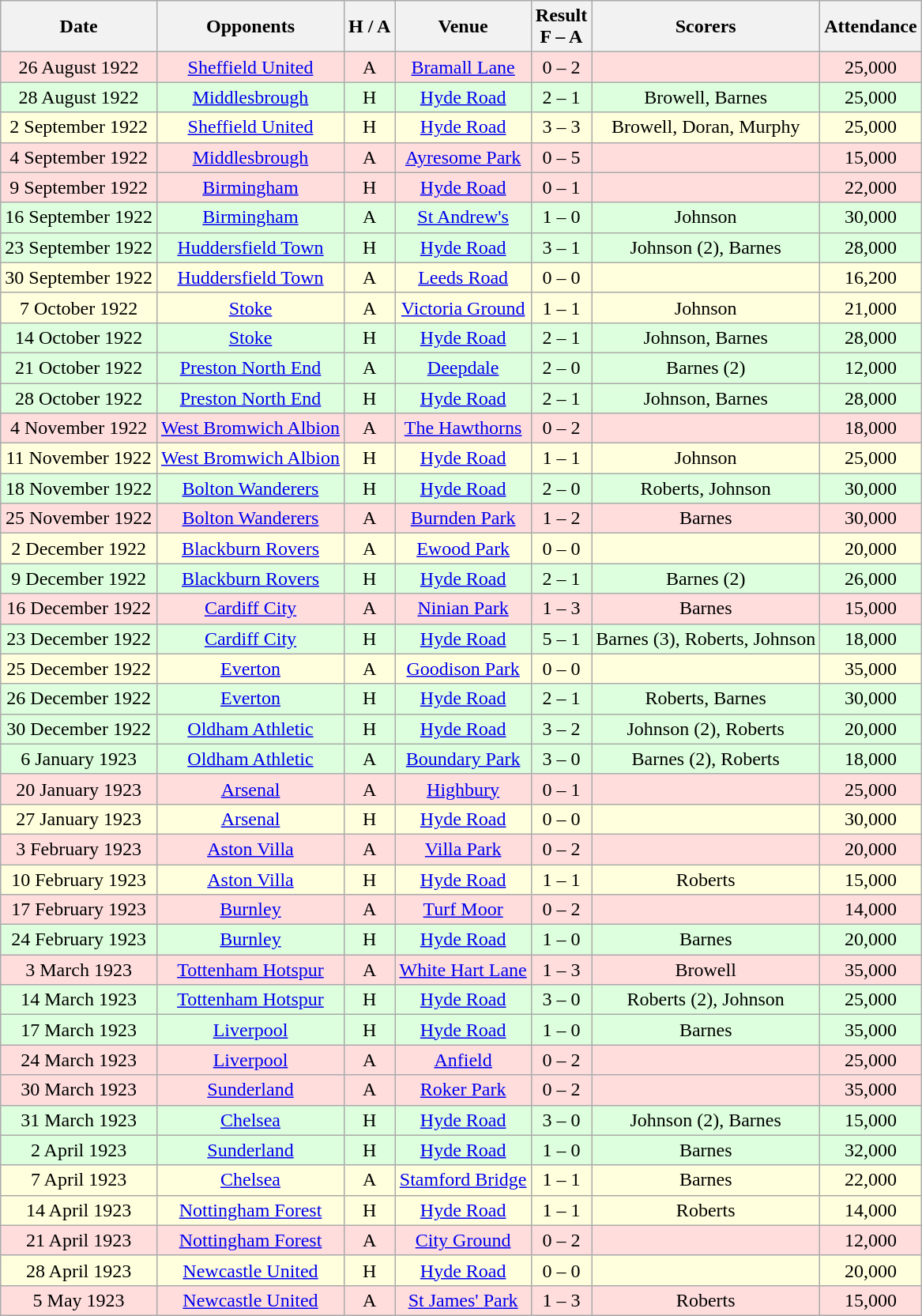<table class="wikitable" style="text-align:center">
<tr>
<th>Date</th>
<th>Opponents</th>
<th>H / A</th>
<th>Venue</th>
<th>Result<br>F – A</th>
<th>Scorers</th>
<th>Attendance</th>
</tr>
<tr bgcolor="#ffdddd">
<td>26 August 1922</td>
<td><a href='#'>Sheffield United</a></td>
<td>A</td>
<td><a href='#'>Bramall Lane</a></td>
<td>0 – 2</td>
<td></td>
<td>25,000</td>
</tr>
<tr bgcolor="#ddffdd">
<td>28 August 1922</td>
<td><a href='#'>Middlesbrough</a></td>
<td>H</td>
<td><a href='#'>Hyde Road</a></td>
<td>2 – 1</td>
<td>Browell, Barnes</td>
<td>25,000</td>
</tr>
<tr bgcolor="#ffffdd">
<td>2 September 1922</td>
<td><a href='#'>Sheffield United</a></td>
<td>H</td>
<td><a href='#'>Hyde Road</a></td>
<td>3 – 3</td>
<td>Browell, Doran, Murphy</td>
<td>25,000</td>
</tr>
<tr bgcolor="#ffdddd">
<td>4 September 1922</td>
<td><a href='#'>Middlesbrough</a></td>
<td>A</td>
<td><a href='#'>Ayresome Park</a></td>
<td>0 – 5</td>
<td></td>
<td>15,000</td>
</tr>
<tr bgcolor="#ffdddd">
<td>9 September 1922</td>
<td><a href='#'>Birmingham</a></td>
<td>H</td>
<td><a href='#'>Hyde Road</a></td>
<td>0 – 1</td>
<td></td>
<td>22,000</td>
</tr>
<tr bgcolor="#ddffdd">
<td>16 September 1922</td>
<td><a href='#'>Birmingham</a></td>
<td>A</td>
<td><a href='#'>St Andrew's</a></td>
<td>1 – 0</td>
<td>Johnson</td>
<td>30,000</td>
</tr>
<tr bgcolor="#ddffdd">
<td>23 September 1922</td>
<td><a href='#'>Huddersfield Town</a></td>
<td>H</td>
<td><a href='#'>Hyde Road</a></td>
<td>3 – 1</td>
<td>Johnson (2), Barnes</td>
<td>28,000</td>
</tr>
<tr bgcolor="#ffffdd">
<td>30 September 1922</td>
<td><a href='#'>Huddersfield Town</a></td>
<td>A</td>
<td><a href='#'>Leeds Road</a></td>
<td>0 – 0</td>
<td></td>
<td>16,200</td>
</tr>
<tr bgcolor="#ffffdd">
<td>7 October 1922</td>
<td><a href='#'>Stoke</a></td>
<td>A</td>
<td><a href='#'>Victoria Ground</a></td>
<td>1 – 1</td>
<td>Johnson</td>
<td>21,000</td>
</tr>
<tr bgcolor="#ddffdd">
<td>14 October 1922</td>
<td><a href='#'>Stoke</a></td>
<td>H</td>
<td><a href='#'>Hyde Road</a></td>
<td>2 – 1</td>
<td>Johnson, Barnes</td>
<td>28,000</td>
</tr>
<tr bgcolor="#ddffdd">
<td>21 October 1922</td>
<td><a href='#'>Preston North End</a></td>
<td>A</td>
<td><a href='#'>Deepdale</a></td>
<td>2 – 0</td>
<td>Barnes (2)</td>
<td>12,000</td>
</tr>
<tr bgcolor="#ddffdd">
<td>28 October 1922</td>
<td><a href='#'>Preston North End</a></td>
<td>H</td>
<td><a href='#'>Hyde Road</a></td>
<td>2 – 1</td>
<td>Johnson, Barnes</td>
<td>28,000</td>
</tr>
<tr bgcolor="#ffdddd">
<td>4 November 1922</td>
<td><a href='#'>West Bromwich Albion</a></td>
<td>A</td>
<td><a href='#'>The Hawthorns</a></td>
<td>0 – 2</td>
<td></td>
<td>18,000</td>
</tr>
<tr bgcolor="#ffffdd">
<td>11 November 1922</td>
<td><a href='#'>West Bromwich Albion</a></td>
<td>H</td>
<td><a href='#'>Hyde Road</a></td>
<td>1 – 1</td>
<td>Johnson</td>
<td>25,000</td>
</tr>
<tr bgcolor="#ddffdd">
<td>18 November 1922</td>
<td><a href='#'>Bolton Wanderers</a></td>
<td>H</td>
<td><a href='#'>Hyde Road</a></td>
<td>2 – 0</td>
<td>Roberts, Johnson</td>
<td>30,000</td>
</tr>
<tr bgcolor="#ffdddd">
<td>25 November 1922</td>
<td><a href='#'>Bolton Wanderers</a></td>
<td>A</td>
<td><a href='#'>Burnden Park</a></td>
<td>1 – 2</td>
<td>Barnes</td>
<td>30,000</td>
</tr>
<tr bgcolor="#ffffdd">
<td>2 December 1922</td>
<td><a href='#'>Blackburn Rovers</a></td>
<td>A</td>
<td><a href='#'>Ewood Park</a></td>
<td>0 – 0</td>
<td></td>
<td>20,000</td>
</tr>
<tr bgcolor="#ddffdd">
<td>9 December 1922</td>
<td><a href='#'>Blackburn Rovers</a></td>
<td>H</td>
<td><a href='#'>Hyde Road</a></td>
<td>2 – 1</td>
<td>Barnes (2)</td>
<td>26,000</td>
</tr>
<tr bgcolor="#ffdddd">
<td>16 December 1922</td>
<td><a href='#'>Cardiff City</a></td>
<td>A</td>
<td><a href='#'>Ninian Park</a></td>
<td>1 – 3</td>
<td>Barnes</td>
<td>15,000</td>
</tr>
<tr bgcolor="#ddffdd">
<td>23 December 1922</td>
<td><a href='#'>Cardiff City</a></td>
<td>H</td>
<td><a href='#'>Hyde Road</a></td>
<td>5 – 1</td>
<td>Barnes (3), Roberts, Johnson</td>
<td>18,000</td>
</tr>
<tr bgcolor="#ffffdd">
<td>25 December 1922</td>
<td><a href='#'>Everton</a></td>
<td>A</td>
<td><a href='#'>Goodison Park</a></td>
<td>0 – 0</td>
<td></td>
<td>35,000</td>
</tr>
<tr bgcolor="#ddffdd">
<td>26 December 1922</td>
<td><a href='#'>Everton</a></td>
<td>H</td>
<td><a href='#'>Hyde Road</a></td>
<td>2 – 1</td>
<td>Roberts, Barnes</td>
<td>30,000</td>
</tr>
<tr bgcolor="#ddffdd">
<td>30 December 1922</td>
<td><a href='#'>Oldham Athletic</a></td>
<td>H</td>
<td><a href='#'>Hyde Road</a></td>
<td>3 – 2</td>
<td>Johnson (2), Roberts</td>
<td>20,000</td>
</tr>
<tr bgcolor="#ddffdd">
<td>6 January 1923</td>
<td><a href='#'>Oldham Athletic</a></td>
<td>A</td>
<td><a href='#'>Boundary Park</a></td>
<td>3 – 0</td>
<td>Barnes (2), Roberts</td>
<td>18,000</td>
</tr>
<tr bgcolor="#ffdddd">
<td>20 January 1923</td>
<td><a href='#'>Arsenal</a></td>
<td>A</td>
<td><a href='#'>Highbury</a></td>
<td>0 – 1</td>
<td></td>
<td>25,000</td>
</tr>
<tr bgcolor="#ffffdd">
<td>27 January 1923</td>
<td><a href='#'>Arsenal</a></td>
<td>H</td>
<td><a href='#'>Hyde Road</a></td>
<td>0 – 0</td>
<td></td>
<td>30,000</td>
</tr>
<tr bgcolor="#ffdddd">
<td>3 February 1923</td>
<td><a href='#'>Aston Villa</a></td>
<td>A</td>
<td><a href='#'>Villa Park</a></td>
<td>0 – 2</td>
<td></td>
<td>20,000</td>
</tr>
<tr bgcolor="#ffffdd">
<td>10 February 1923</td>
<td><a href='#'>Aston Villa</a></td>
<td>H</td>
<td><a href='#'>Hyde Road</a></td>
<td>1 – 1</td>
<td>Roberts</td>
<td>15,000</td>
</tr>
<tr bgcolor="#ffdddd">
<td>17 February 1923</td>
<td><a href='#'>Burnley</a></td>
<td>A</td>
<td><a href='#'>Turf Moor</a></td>
<td>0 – 2</td>
<td></td>
<td>14,000</td>
</tr>
<tr bgcolor="#ddffdd">
<td>24 February 1923</td>
<td><a href='#'>Burnley</a></td>
<td>H</td>
<td><a href='#'>Hyde Road</a></td>
<td>1 – 0</td>
<td>Barnes</td>
<td>20,000</td>
</tr>
<tr bgcolor="#ffdddd">
<td>3 March 1923</td>
<td><a href='#'>Tottenham Hotspur</a></td>
<td>A</td>
<td><a href='#'>White Hart Lane</a></td>
<td>1 – 3</td>
<td>Browell</td>
<td>35,000</td>
</tr>
<tr bgcolor="#ddffdd">
<td>14 March 1923</td>
<td><a href='#'>Tottenham Hotspur</a></td>
<td>H</td>
<td><a href='#'>Hyde Road</a></td>
<td>3 – 0</td>
<td>Roberts (2), Johnson</td>
<td>25,000</td>
</tr>
<tr bgcolor="#ddffdd">
<td>17 March 1923</td>
<td><a href='#'>Liverpool</a></td>
<td>H</td>
<td><a href='#'>Hyde Road</a></td>
<td>1 – 0</td>
<td>Barnes</td>
<td>35,000</td>
</tr>
<tr bgcolor="#ffdddd">
<td>24 March 1923</td>
<td><a href='#'>Liverpool</a></td>
<td>A</td>
<td><a href='#'>Anfield</a></td>
<td>0 – 2</td>
<td></td>
<td>25,000</td>
</tr>
<tr bgcolor="#ffdddd">
<td>30 March 1923</td>
<td><a href='#'>Sunderland</a></td>
<td>A</td>
<td><a href='#'>Roker Park</a></td>
<td>0 – 2</td>
<td></td>
<td>35,000</td>
</tr>
<tr bgcolor="#ddffdd">
<td>31 March 1923</td>
<td><a href='#'>Chelsea</a></td>
<td>H</td>
<td><a href='#'>Hyde Road</a></td>
<td>3 – 0</td>
<td>Johnson (2), Barnes</td>
<td>15,000</td>
</tr>
<tr bgcolor="#ddffdd">
<td>2 April 1923</td>
<td><a href='#'>Sunderland</a></td>
<td>H</td>
<td><a href='#'>Hyde Road</a></td>
<td>1 – 0</td>
<td>Barnes</td>
<td>32,000</td>
</tr>
<tr bgcolor="#ffffdd">
<td>7 April 1923</td>
<td><a href='#'>Chelsea</a></td>
<td>A</td>
<td><a href='#'>Stamford Bridge</a></td>
<td>1 – 1</td>
<td>Barnes</td>
<td>22,000</td>
</tr>
<tr bgcolor="#ffffdd">
<td>14 April 1923</td>
<td><a href='#'>Nottingham Forest</a></td>
<td>H</td>
<td><a href='#'>Hyde Road</a></td>
<td>1 – 1</td>
<td>Roberts</td>
<td>14,000</td>
</tr>
<tr bgcolor="#ffdddd">
<td>21 April 1923</td>
<td><a href='#'>Nottingham Forest</a></td>
<td>A</td>
<td><a href='#'>City Ground</a></td>
<td>0 – 2</td>
<td></td>
<td>12,000</td>
</tr>
<tr bgcolor="#ffffdd">
<td>28 April 1923</td>
<td><a href='#'>Newcastle United</a></td>
<td>H</td>
<td><a href='#'>Hyde Road</a></td>
<td>0 – 0</td>
<td></td>
<td>20,000</td>
</tr>
<tr bgcolor="#ffdddd">
<td>5 May 1923</td>
<td><a href='#'>Newcastle United</a></td>
<td>A</td>
<td><a href='#'>St James' Park</a></td>
<td>1 – 3</td>
<td>Roberts</td>
<td>15,000</td>
</tr>
</table>
